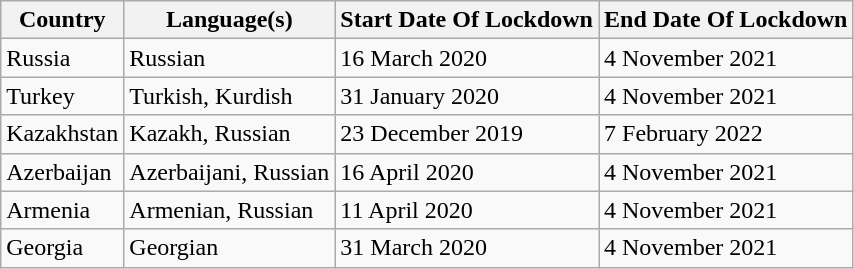<table class="wikitable">
<tr>
<th>Country</th>
<th>Language(s)</th>
<th>Start Date Of Lockdown</th>
<th>End Date Of Lockdown</th>
</tr>
<tr Russia>
<td>Russia</td>
<td>Russian</td>
<td>16 March 2020</td>
<td>4 November 2021</td>
</tr>
<tr Turkey>
<td>Turkey</td>
<td>Turkish, Kurdish</td>
<td>31 January 2020</td>
<td>4 November 2021</td>
</tr>
<tr Kazakhstan>
<td>Kazakhstan</td>
<td>Kazakh, Russian</td>
<td>23 December 2019</td>
<td>7 February 2022</td>
</tr>
<tr Azerbaijan>
<td>Azerbaijan</td>
<td>Azerbaijani, Russian</td>
<td>16 April 2020</td>
<td>4 November 2021</td>
</tr>
<tr Armenia>
<td>Armenia</td>
<td>Armenian, Russian</td>
<td>11 April 2020</td>
<td>4 November 2021</td>
</tr>
<tr Georgia>
<td>Georgia</td>
<td>Georgian</td>
<td>31 March 2020</td>
<td>4 November 2021</td>
</tr>
</table>
